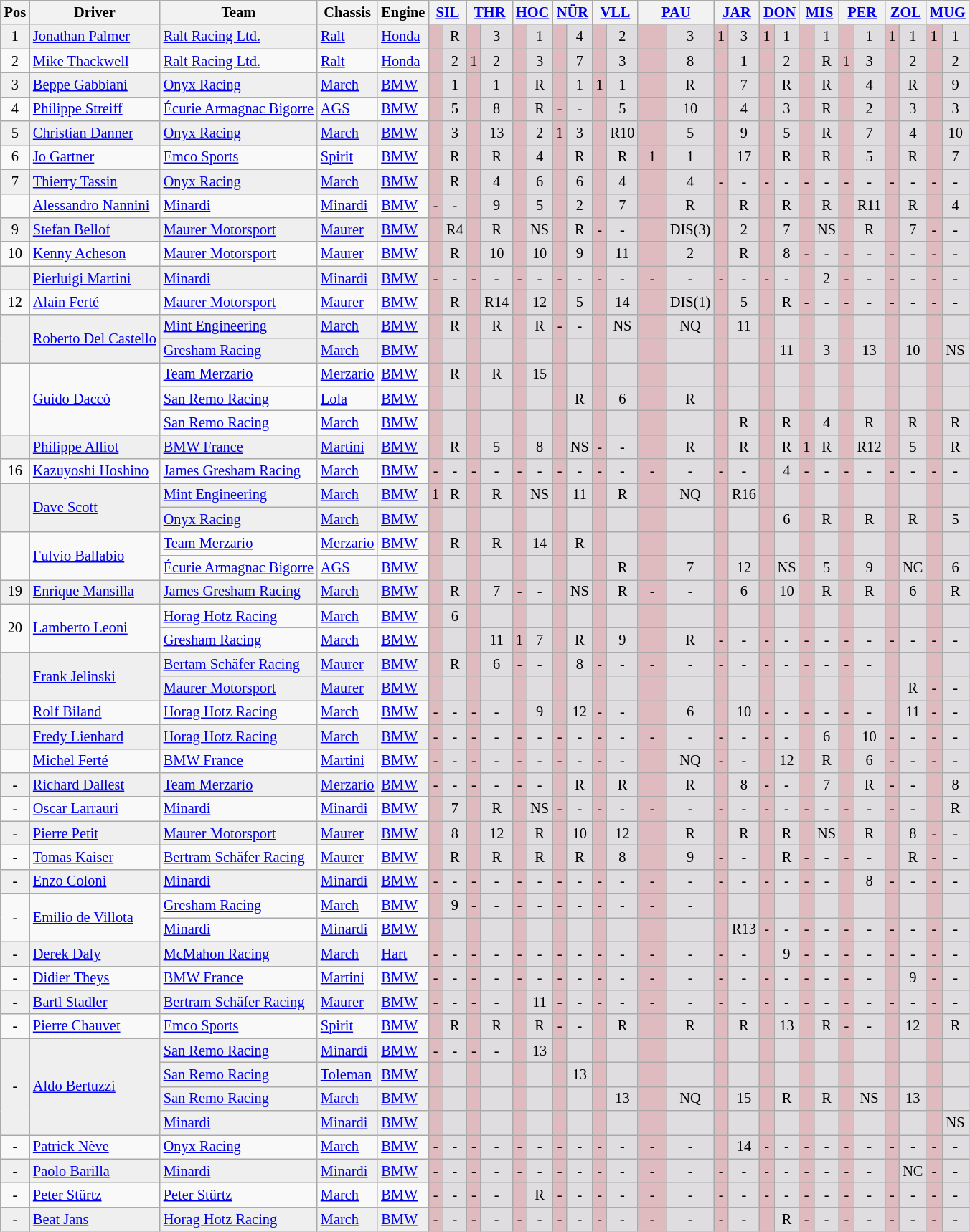<table class="wikitable" style="font-size: 85%; text-align:center">
<tr>
<th valign="middle">Pos</th>
<th valign="middle">Driver</th>
<th valign="middle">Team</th>
<th valign="middle">Chassis</th>
<th valign="middle">Engine</th>
<th colspan=2><a href='#'>SIL</a><br></th>
<th colspan=2><a href='#'>THR</a><br></th>
<th colspan=2><a href='#'>HOC</a><br></th>
<th colspan=2><a href='#'>NÜR</a><br></th>
<th colspan=2><a href='#'>VLL</a><br></th>
<th colspan=2><a href='#'>PAU</a><br></th>
<th colspan=2><a href='#'>JAR</a><br></th>
<th colspan=2><a href='#'>DON</a><br></th>
<th colspan=2><a href='#'>MIS</a><br></th>
<th colspan=2><a href='#'>PER</a><br></th>
<th colspan=2><a href='#'>ZOL</a><br></th>
<th colspan=2><a href='#'>MUG</a><br></th>
</tr>
<tr style="background:#EFEFEF;">
<td>1</td>
<td align="left"> <a href='#'>Jonathan Palmer</a></td>
<td align="left"><a href='#'>Ralt Racing Ltd.</a></td>
<td align="left"><a href='#'>Ralt</a></td>
<td align="left"><a href='#'>Honda</a></td>
<td style="background:#DFBBBF;"></td>
<td style="background:#DFDDDF;">R</td>
<td style="background:#DFBBBF;"></td>
<td style="background:#DFDDDF;">3</td>
<td style="background:#DFBBBF;"></td>
<td style="background:#DFDDDF;">1</td>
<td style="background:#DFBBBF;"></td>
<td style="background:#DFDDDF;">4</td>
<td style="background:#DFBBBF;"></td>
<td style="background:#DFDDDF;">2</td>
<td style="background:#DFBBBF;" width="20"></td>
<td style="background:#DFDDDF;">3</td>
<td style="background:#DFBBBF;">1</td>
<td style="background:#DFDDDF;">3</td>
<td style="background:#DFBBBF;">1</td>
<td style="background:#DFDDDF;">1</td>
<td style="background:#DFBBBF;"></td>
<td style="background:#DFDDDF;">1</td>
<td style="background:#DFBBBF;"></td>
<td style="background:#DFDDDF;">1</td>
<td style="background:#DFBBBF;">1</td>
<td style="background:#DFDDDF;">1</td>
<td style="background:#DFBBBF;">1</td>
<td style="background:#DFDDDF;">1</td>
</tr>
<tr>
<td>2</td>
<td align="left"> <a href='#'>Mike Thackwell</a></td>
<td align="left"><a href='#'>Ralt Racing Ltd.</a></td>
<td align="left"><a href='#'>Ralt</a></td>
<td align="left"><a href='#'>Honda</a></td>
<td style="background:#DFBBBF;"></td>
<td style="background:#DFDDDF;">2</td>
<td style="background:#DFBBBF;">1</td>
<td style="background:#DFDDDF;">2</td>
<td style="background:#DFBBBF;"></td>
<td style="background:#DFDDDF;">3</td>
<td style="background:#DFBBBF;"></td>
<td style="background:#DFDDDF;">7</td>
<td style="background:#DFBBBF;"></td>
<td style="background:#DFDDDF;">3</td>
<td style="background:#DFBBBF;"></td>
<td style="background:#DFDDDF;">8</td>
<td style="background:#DFBBBF;"></td>
<td style="background:#DFDDDF;">1</td>
<td style="background:#DFBBBF;"></td>
<td style="background:#DFDDDF;">2</td>
<td style="background:#DFBBBF;"></td>
<td style="background:#DFDDDF;">R</td>
<td style="background:#DFBBBF;">1</td>
<td style="background:#DFDDDF;">3</td>
<td style="background:#DFBBBF;"></td>
<td style="background:#DFDDDF;">2</td>
<td style="background:#DFBBBF;"></td>
<td style="background:#DFDDDF;">2</td>
</tr>
<tr style="background:#EFEFEF;">
<td>3</td>
<td align="left"> <a href='#'>Beppe Gabbiani</a></td>
<td align="left"><a href='#'>Onyx Racing</a></td>
<td align="left"><a href='#'>March</a></td>
<td align="left"><a href='#'>BMW</a></td>
<td style="background:#DFBBBF;"></td>
<td style="background:#DFDDDF;">1</td>
<td style="background:#DFBBBF;"></td>
<td style="background:#DFDDDF;">1</td>
<td style="background:#DFBBBF;"></td>
<td style="background:#DFDDDF;">R</td>
<td style="background:#DFBBBF;"></td>
<td style="background:#DFDDDF;">1</td>
<td style="background:#DFBBBF;">1</td>
<td style="background:#DFDDDF;">1</td>
<td style="background:#DFBBBF;"></td>
<td style="background:#DFDDDF;">R</td>
<td style="background:#DFBBBF;"></td>
<td style="background:#DFDDDF;">7</td>
<td style="background:#DFBBBF;"></td>
<td style="background:#DFDDDF;">R</td>
<td style="background:#DFBBBF;"></td>
<td style="background:#DFDDDF;">R</td>
<td style="background:#DFBBBF;"></td>
<td style="background:#DFDDDF;">4</td>
<td style="background:#DFBBBF;"></td>
<td style="background:#DFDDDF;">R</td>
<td style="background:#DFBBBF;"></td>
<td style="background:#DFDDDF;">9</td>
</tr>
<tr>
<td>4</td>
<td align="left"> <a href='#'>Philippe Streiff</a></td>
<td align="left"><a href='#'>Écurie Armagnac Bigorre</a></td>
<td align="left"><a href='#'>AGS</a></td>
<td align="left"><a href='#'>BMW</a></td>
<td style="background:#DFBBBF;"></td>
<td style="background:#DFDDDF;">5</td>
<td style="background:#DFBBBF;"></td>
<td style="background:#DFDDDF;">8</td>
<td style="background:#DFBBBF;"></td>
<td style="background:#DFDDDF;">R</td>
<td style="background:#DFBBBF;">-</td>
<td style="background:#DFDDDF;">-</td>
<td style="background:#DFBBBF;"></td>
<td style="background:#DFDDDF;">5</td>
<td style="background:#DFBBBF;"></td>
<td style="background:#DFDDDF;">10</td>
<td style="background:#DFBBBF;"></td>
<td style="background:#DFDDDF;">4</td>
<td style="background:#DFBBBF;"></td>
<td style="background:#DFDDDF;">3</td>
<td style="background:#DFBBBF;"></td>
<td style="background:#DFDDDF;">R</td>
<td style="background:#DFBBBF;"></td>
<td style="background:#DFDDDF;">2</td>
<td style="background:#DFBBBF;"></td>
<td style="background:#DFDDDF;">3</td>
<td style="background:#DFBBBF;"></td>
<td style="background:#DFDDDF;">3</td>
</tr>
<tr style="background:#EFEFEF;">
<td>5</td>
<td align="left"> <a href='#'>Christian Danner</a></td>
<td align="left"><a href='#'>Onyx Racing</a></td>
<td align="left"><a href='#'>March</a></td>
<td align="left"><a href='#'>BMW</a></td>
<td style="background:#DFBBBF;"></td>
<td style="background:#DFDDDF;">3</td>
<td style="background:#DFBBBF;"></td>
<td style="background:#DFDDDF;">13</td>
<td style="background:#DFBBBF;"></td>
<td style="background:#DFDDDF;">2</td>
<td style="background:#DFBBBF;">1</td>
<td style="background:#DFDDDF;">3</td>
<td style="background:#DFBBBF;"></td>
<td style="background:#DFDDDF;">R10</td>
<td style="background:#DFBBBF;"></td>
<td style="background:#DFDDDF;">5</td>
<td style="background:#DFBBBF;"></td>
<td style="background:#DFDDDF;">9</td>
<td style="background:#DFBBBF;"></td>
<td style="background:#DFDDDF;">5</td>
<td style="background:#DFBBBF;"></td>
<td style="background:#DFDDDF;">R</td>
<td style="background:#DFBBBF;"></td>
<td style="background:#DFDDDF;">7</td>
<td style="background:#DFBBBF;"></td>
<td style="background:#DFDDDF;">4</td>
<td style="background:#DFBBBF;"></td>
<td style="background:#DFDDDF;">10</td>
</tr>
<tr>
<td>6</td>
<td align="left"> <a href='#'>Jo Gartner</a></td>
<td align="left"><a href='#'>Emco Sports</a></td>
<td align="left"><a href='#'>Spirit</a></td>
<td align="left"><a href='#'>BMW</a></td>
<td style="background:#DFBBBF;"></td>
<td style="background:#DFDDDF;">R</td>
<td style="background:#DFBBBF;"></td>
<td style="background:#DFDDDF;">R</td>
<td style="background:#DFBBBF;"></td>
<td style="background:#DFDDDF;">4</td>
<td style="background:#DFBBBF;"></td>
<td style="background:#DFDDDF;">R</td>
<td style="background:#DFBBBF;"></td>
<td style="background:#DFDDDF;">R</td>
<td style="background:#DFBBBF;">1</td>
<td style="background:#DFDDDF;">1</td>
<td style="background:#DFBBBF;"></td>
<td style="background:#DFDDDF;">17</td>
<td style="background:#DFBBBF;"></td>
<td style="background:#DFDDDF;">R</td>
<td style="background:#DFBBBF;"></td>
<td style="background:#DFDDDF;">R</td>
<td style="background:#DFBBBF;"></td>
<td style="background:#DFDDDF;">5</td>
<td style="background:#DFBBBF;"></td>
<td style="background:#DFDDDF;">R</td>
<td style="background:#DFBBBF;"></td>
<td style="background:#DFDDDF;">7</td>
</tr>
<tr style="background:#EFEFEF;">
<td>7</td>
<td align="left"> <a href='#'>Thierry Tassin</a></td>
<td align="left"><a href='#'>Onyx Racing</a></td>
<td align="left"><a href='#'>March</a></td>
<td align="left"><a href='#'>BMW</a></td>
<td style="background:#DFBBBF;"></td>
<td style="background:#DFDDDF;">R</td>
<td style="background:#DFBBBF;"></td>
<td style="background:#DFDDDF;">4</td>
<td style="background:#DFBBBF;"></td>
<td style="background:#DFDDDF;">6</td>
<td style="background:#DFBBBF;"></td>
<td style="background:#DFDDDF;">6</td>
<td style="background:#DFBBBF;"></td>
<td style="background:#DFDDDF;">4</td>
<td style="background:#DFBBBF;"></td>
<td style="background:#DFDDDF;">4</td>
<td style="background:#DFBBBF;">-</td>
<td style="background:#DFDDDF;">-</td>
<td style="background:#DFBBBF;">-</td>
<td style="background:#DFDDDF;">-</td>
<td style="background:#DFBBBF;">-</td>
<td style="background:#DFDDDF;">-</td>
<td style="background:#DFBBBF;">-</td>
<td style="background:#DFDDDF;">-</td>
<td style="background:#DFBBBF;">-</td>
<td style="background:#DFDDDF;">-</td>
<td style="background:#DFBBBF;">-</td>
<td style="background:#DFDDDF;">-</td>
</tr>
<tr>
<td></td>
<td align="left"> <a href='#'>Alessandro Nannini</a></td>
<td align="left"><a href='#'>Minardi</a></td>
<td align="left"><a href='#'>Minardi</a></td>
<td align="left"><a href='#'>BMW</a></td>
<td style="background:#DFBBBF;">-</td>
<td style="background:#DFDDDF;">-</td>
<td style="background:#DFBBBF;"></td>
<td style="background:#DFDDDF;">9</td>
<td style="background:#DFBBBF;"></td>
<td style="background:#DFDDDF;">5</td>
<td style="background:#DFBBBF;"></td>
<td style="background:#DFDDDF;">2</td>
<td style="background:#DFBBBF;"></td>
<td style="background:#DFDDDF;">7</td>
<td style="background:#DFBBBF;"></td>
<td style="background:#DFDDDF;">R</td>
<td style="background:#DFBBBF;"></td>
<td style="background:#DFDDDF;">R</td>
<td style="background:#DFBBBF;"></td>
<td style="background:#DFDDDF;">R</td>
<td style="background:#DFBBBF;"></td>
<td style="background:#DFDDDF;">R</td>
<td style="background:#DFBBBF;"></td>
<td style="background:#DFDDDF;">R11</td>
<td style="background:#DFBBBF;"></td>
<td style="background:#DFDDDF;">R</td>
<td style="background:#DFBBBF;"></td>
<td style="background:#DFDDDF;">4</td>
</tr>
<tr style="background:#EFEFEF;">
<td>9</td>
<td align="left"> <a href='#'>Stefan Bellof</a></td>
<td align="left"><a href='#'>Maurer Motorsport</a></td>
<td align="left"><a href='#'>Maurer</a></td>
<td align="left"><a href='#'>BMW</a></td>
<td style="background:#DFBBBF;"></td>
<td style="background:#DFDDDF;">R4</td>
<td style="background:#DFBBBF;"></td>
<td style="background:#DFDDDF;">R</td>
<td style="background:#DFBBBF;"></td>
<td style="background:#DFDDDF;">NS</td>
<td style="background:#DFBBBF;"></td>
<td style="background:#DFDDDF;">R</td>
<td style="background:#DFBBBF;">-</td>
<td style="background:#DFDDDF;">-</td>
<td style="background:#DFBBBF;"></td>
<td style="background:#DFDDDF;">DIS(3)</td>
<td style="background:#DFBBBF;"></td>
<td style="background:#DFDDDF;">2</td>
<td style="background:#DFBBBF;"></td>
<td style="background:#DFDDDF;">7</td>
<td style="background:#DFBBBF;"></td>
<td style="background:#DFDDDF;">NS</td>
<td style="background:#DFBBBF;"></td>
<td style="background:#DFDDDF;">R</td>
<td style="background:#DFBBBF;"></td>
<td style="background:#DFDDDF;">7</td>
<td style="background:#DFBBBF;">-</td>
<td style="background:#DFDDDF;">-</td>
</tr>
<tr>
<td>10</td>
<td align="left"> <a href='#'>Kenny Acheson</a></td>
<td align="left"><a href='#'>Maurer Motorsport</a></td>
<td align="left"><a href='#'>Maurer</a></td>
<td align="left"><a href='#'>BMW</a></td>
<td style="background:#DFBBBF;"></td>
<td style="background:#DFDDDF;">R</td>
<td style="background:#DFBBBF;"></td>
<td style="background:#DFDDDF;">10</td>
<td style="background:#DFBBBF;"></td>
<td style="background:#DFDDDF;">10</td>
<td style="background:#DFBBBF;"></td>
<td style="background:#DFDDDF;">9</td>
<td style="background:#DFBBBF;"></td>
<td style="background:#DFDDDF;">11</td>
<td style="background:#DFBBBF;"></td>
<td style="background:#DFDDDF;">2</td>
<td style="background:#DFBBBF;"></td>
<td style="background:#DFDDDF;">R</td>
<td style="background:#DFBBBF;"></td>
<td style="background:#DFDDDF;">8</td>
<td style="background:#DFBBBF;">-</td>
<td style="background:#DFDDDF;">-</td>
<td style="background:#DFBBBF;">-</td>
<td style="background:#DFDDDF;">-</td>
<td style="background:#DFBBBF;">-</td>
<td style="background:#DFDDDF;">-</td>
<td style="background:#DFBBBF;">-</td>
<td style="background:#DFDDDF;">-</td>
</tr>
<tr style="background:#EFEFEF;">
<td></td>
<td align="left"> <a href='#'>Pierluigi Martini</a></td>
<td align="left"><a href='#'>Minardi</a></td>
<td align="left"><a href='#'>Minardi</a></td>
<td align="left"><a href='#'>BMW</a></td>
<td style="background:#DFBBBF;">-</td>
<td style="background:#DFDDDF;">-</td>
<td style="background:#DFBBBF;">-</td>
<td style="background:#DFDDDF;">-</td>
<td style="background:#DFBBBF;">-</td>
<td style="background:#DFDDDF;">-</td>
<td style="background:#DFBBBF;">-</td>
<td style="background:#DFDDDF;">-</td>
<td style="background:#DFBBBF;">-</td>
<td style="background:#DFDDDF;">-</td>
<td style="background:#DFBBBF;">-</td>
<td style="background:#DFDDDF;">-</td>
<td style="background:#DFBBBF;">-</td>
<td style="background:#DFDDDF;">-</td>
<td style="background:#DFBBBF;">-</td>
<td style="background:#DFDDDF;">-</td>
<td style="background:#DFBBBF;"></td>
<td style="background:#DFDDDF;">2</td>
<td style="background:#DFBBBF;">-</td>
<td style="background:#DFDDDF;">-</td>
<td style="background:#DFBBBF;">-</td>
<td style="background:#DFDDDF;">-</td>
<td style="background:#DFBBBF;">-</td>
<td style="background:#DFDDDF;">-</td>
</tr>
<tr>
<td>12</td>
<td align="left"> <a href='#'>Alain Ferté</a></td>
<td align="left"><a href='#'>Maurer Motorsport</a></td>
<td align="left"><a href='#'>Maurer</a></td>
<td align="left"><a href='#'>BMW</a></td>
<td style="background:#DFBBBF;"></td>
<td style="background:#DFDDDF;">R</td>
<td style="background:#DFBBBF;"></td>
<td style="background:#DFDDDF;">R14</td>
<td style="background:#DFBBBF;"></td>
<td style="background:#DFDDDF;">12</td>
<td style="background:#DFBBBF;"></td>
<td style="background:#DFDDDF;">5</td>
<td style="background:#DFBBBF;"></td>
<td style="background:#DFDDDF;">14</td>
<td style="background:#DFBBBF;"></td>
<td style="background:#DFDDDF;">DIS(1)</td>
<td style="background:#DFBBBF;"></td>
<td style="background:#DFDDDF;">5</td>
<td style="background:#DFBBBF;"></td>
<td style="background:#DFDDDF;">R</td>
<td style="background:#DFBBBF;">-</td>
<td style="background:#DFDDDF;">-</td>
<td style="background:#DFBBBF;">-</td>
<td style="background:#DFDDDF;">-</td>
<td style="background:#DFBBBF;">-</td>
<td style="background:#DFDDDF;">-</td>
<td style="background:#DFBBBF;">-</td>
<td style="background:#DFDDDF;">-</td>
</tr>
<tr style="background:#EFEFEF;">
<td rowspan=2></td>
<td rowspan=2 align="left"> <a href='#'>Roberto Del Castello</a></td>
<td align="left"><a href='#'>Mint Engineering</a></td>
<td align="left"><a href='#'>March</a></td>
<td align="left"><a href='#'>BMW</a></td>
<td style="background:#DFBBBF;"></td>
<td style="background:#DFDDDF;">R</td>
<td style="background:#DFBBBF;"></td>
<td style="background:#DFDDDF;">R</td>
<td style="background:#DFBBBF;"></td>
<td style="background:#DFDDDF;">R</td>
<td style="background:#DFBBBF;">-</td>
<td style="background:#DFDDDF;">-</td>
<td style="background:#DFBBBF;"></td>
<td style="background:#DFDDDF;">NS</td>
<td style="background:#DFBBBF;"></td>
<td style="background:#DFDDDF;">NQ</td>
<td style="background:#DFBBBF;"></td>
<td style="background:#DFDDDF;">11</td>
<td style="background:#DFBBBF;"></td>
<td style="background:#DFDDDF;"></td>
<td style="background:#DFBBBF;"></td>
<td style="background:#DFDDDF;"></td>
<td style="background:#DFBBBF;"></td>
<td style="background:#DFDDDF;"></td>
<td style="background:#DFBBBF;"></td>
<td style="background:#DFDDDF;"></td>
<td style="background:#DFBBBF;"></td>
<td style="background:#DFDDDF;"></td>
</tr>
<tr style="background:#EFEFEF;">
<td align="left"><a href='#'>Gresham Racing</a></td>
<td align="left"><a href='#'>March</a></td>
<td align="left"><a href='#'>BMW</a></td>
<td style="background:#DFBBBF;"></td>
<td style="background:#DFDDDF;"></td>
<td style="background:#DFBBBF;"></td>
<td style="background:#DFDDDF;"></td>
<td style="background:#DFBBBF;"></td>
<td style="background:#DFDDDF;"></td>
<td style="background:#DFBBBF;"></td>
<td style="background:#DFDDDF;"></td>
<td style="background:#DFBBBF;"></td>
<td style="background:#DFDDDF;"></td>
<td style="background:#DFBBBF;"></td>
<td style="background:#DFDDDF;"></td>
<td style="background:#DFBBBF;"></td>
<td style="background:#DFDDDF;"></td>
<td style="background:#DFBBBF;"></td>
<td style="background:#DFDDDF;">11</td>
<td style="background:#DFBBBF;"></td>
<td style="background:#DFDDDF;">3</td>
<td style="background:#DFBBBF;"></td>
<td style="background:#DFDDDF;">13</td>
<td style="background:#DFBBBF;"></td>
<td style="background:#DFDDDF;">10</td>
<td style="background:#DFBBBF;"></td>
<td style="background:#DFDDDF;">NS</td>
</tr>
<tr>
<td rowspan=3></td>
<td rowspan=3 align="left"> <a href='#'>Guido Daccò</a></td>
<td align="left"><a href='#'>Team Merzario</a></td>
<td align="left"><a href='#'>Merzario</a></td>
<td align="left"><a href='#'>BMW</a></td>
<td style="background:#DFBBBF;"></td>
<td style="background:#DFDDDF;">R</td>
<td style="background:#DFBBBF;"></td>
<td style="background:#DFDDDF;">R</td>
<td style="background:#DFBBBF;"></td>
<td style="background:#DFDDDF;">15</td>
<td style="background:#DFBBBF;"></td>
<td style="background:#DFDDDF;"></td>
<td style="background:#DFBBBF;"></td>
<td style="background:#DFDDDF;"></td>
<td style="background:#DFBBBF;"></td>
<td style="background:#DFDDDF;"></td>
<td style="background:#DFBBBF;"></td>
<td style="background:#DFDDDF;"></td>
<td style="background:#DFBBBF;"></td>
<td style="background:#DFDDDF;"></td>
<td style="background:#DFBBBF;"></td>
<td style="background:#DFDDDF;"></td>
<td style="background:#DFBBBF;"></td>
<td style="background:#DFDDDF;"></td>
<td style="background:#DFBBBF;"></td>
<td style="background:#DFDDDF;"></td>
<td style="background:#DFBBBF;"></td>
<td style="background:#DFDDDF;"></td>
</tr>
<tr>
<td align="left"><a href='#'>San Remo Racing</a></td>
<td align="left"><a href='#'>Lola</a></td>
<td align="left"><a href='#'>BMW</a></td>
<td style="background:#DFBBBF;"></td>
<td style="background:#DFDDDF;"></td>
<td style="background:#DFBBBF;"></td>
<td style="background:#DFDDDF;"></td>
<td style="background:#DFBBBF;"></td>
<td style="background:#DFDDDF;"></td>
<td style="background:#DFBBBF;"></td>
<td style="background:#DFDDDF;">R</td>
<td style="background:#DFBBBF;"></td>
<td style="background:#DFDDDF;">6</td>
<td style="background:#DFBBBF;"></td>
<td style="background:#DFDDDF;">R</td>
<td style="background:#DFBBBF;"></td>
<td style="background:#DFDDDF;"></td>
<td style="background:#DFBBBF;"></td>
<td style="background:#DFDDDF;"></td>
<td style="background:#DFBBBF;"></td>
<td style="background:#DFDDDF;"></td>
<td style="background:#DFBBBF;"></td>
<td style="background:#DFDDDF;"></td>
<td style="background:#DFBBBF;"></td>
<td style="background:#DFDDDF;"></td>
<td style="background:#DFBBBF;"></td>
<td style="background:#DFDDDF;"></td>
</tr>
<tr>
<td align="left"><a href='#'>San Remo Racing</a></td>
<td align="left"><a href='#'>March</a></td>
<td align="left"><a href='#'>BMW</a></td>
<td style="background:#DFBBBF;"></td>
<td style="background:#DFDDDF;"></td>
<td style="background:#DFBBBF;"></td>
<td style="background:#DFDDDF;"></td>
<td style="background:#DFBBBF;"></td>
<td style="background:#DFDDDF;"></td>
<td style="background:#DFBBBF;"></td>
<td style="background:#DFDDDF;"></td>
<td style="background:#DFBBBF;"></td>
<td style="background:#DFDDDF;"></td>
<td style="background:#DFBBBF;"></td>
<td style="background:#DFDDDF;"></td>
<td style="background:#DFBBBF;"></td>
<td style="background:#DFDDDF;">R</td>
<td style="background:#DFBBBF;"></td>
<td style="background:#DFDDDF;">R</td>
<td style="background:#DFBBBF;"></td>
<td style="background:#DFDDDF;">4</td>
<td style="background:#DFBBBF;"></td>
<td style="background:#DFDDDF;">R</td>
<td style="background:#DFBBBF;"></td>
<td style="background:#DFDDDF;">R</td>
<td style="background:#DFBBBF;"></td>
<td style="background:#DFDDDF;">R</td>
</tr>
<tr style="background:#EFEFEF;">
<td></td>
<td align="left"> <a href='#'>Philippe Alliot</a></td>
<td align="left"><a href='#'>BMW France</a></td>
<td align="left"><a href='#'>Martini</a></td>
<td align="left"><a href='#'>BMW</a></td>
<td style="background:#DFBBBF;"></td>
<td style="background:#DFDDDF;">R</td>
<td style="background:#DFBBBF;"></td>
<td style="background:#DFDDDF;">5</td>
<td style="background:#DFBBBF;"></td>
<td style="background:#DFDDDF;">8</td>
<td style="background:#DFBBBF;"></td>
<td style="background:#DFDDDF;">NS</td>
<td style="background:#DFBBBF;">-</td>
<td style="background:#DFDDDF;">-</td>
<td style="background:#DFBBBF;"></td>
<td style="background:#DFDDDF;">R</td>
<td style="background:#DFBBBF;"></td>
<td style="background:#DFDDDF;">R</td>
<td style="background:#DFBBBF;"></td>
<td style="background:#DFDDDF;">R</td>
<td style="background:#DFBBBF;">1</td>
<td style="background:#DFDDDF;">R</td>
<td style="background:#DFBBBF;"></td>
<td style="background:#DFDDDF;">R12</td>
<td style="background:#DFBBBF;"></td>
<td style="background:#DFDDDF;">5</td>
<td style="background:#DFBBBF;"></td>
<td style="background:#DFDDDF;">R</td>
</tr>
<tr>
<td>16</td>
<td align="left"> <a href='#'>Kazuyoshi Hoshino</a></td>
<td align="left"><a href='#'>James Gresham Racing</a></td>
<td align="left"><a href='#'>March</a></td>
<td align="left"><a href='#'>BMW</a></td>
<td style="background:#DFBBBF;">-</td>
<td style="background:#DFDDDF;">-</td>
<td style="background:#DFBBBF;">-</td>
<td style="background:#DFDDDF;">-</td>
<td style="background:#DFBBBF;">-</td>
<td style="background:#DFDDDF;">-</td>
<td style="background:#DFBBBF;">-</td>
<td style="background:#DFDDDF;">-</td>
<td style="background:#DFBBBF;">-</td>
<td style="background:#DFDDDF;">-</td>
<td style="background:#DFBBBF;">-</td>
<td style="background:#DFDDDF;">-</td>
<td style="background:#DFBBBF;">-</td>
<td style="background:#DFDDDF;">-</td>
<td style="background:#DFBBBF;"></td>
<td style="background:#DFDDDF;">4</td>
<td style="background:#DFBBBF;">-</td>
<td style="background:#DFDDDF;">-</td>
<td style="background:#DFBBBF;">-</td>
<td style="background:#DFDDDF;">-</td>
<td style="background:#DFBBBF;">-</td>
<td style="background:#DFDDDF;">-</td>
<td style="background:#DFBBBF;">-</td>
<td style="background:#DFDDDF;">-</td>
</tr>
<tr style="background:#EFEFEF;">
<td rowspan=2></td>
<td rowspan=2 align="left"> <a href='#'>Dave Scott</a></td>
<td align="left"><a href='#'>Mint Engineering</a></td>
<td align="left"><a href='#'>March</a></td>
<td align="left"><a href='#'>BMW</a></td>
<td style="background:#DFBBBF;">1</td>
<td style="background:#DFDDDF;">R</td>
<td style="background:#DFBBBF;"></td>
<td style="background:#DFDDDF;">R</td>
<td style="background:#DFBBBF;"></td>
<td style="background:#DFDDDF;">NS</td>
<td style="background:#DFBBBF;"></td>
<td style="background:#DFDDDF;">11</td>
<td style="background:#DFBBBF;"></td>
<td style="background:#DFDDDF;">R</td>
<td style="background:#DFBBBF;"></td>
<td style="background:#DFDDDF;">NQ</td>
<td style="background:#DFBBBF;"></td>
<td style="background:#DFDDDF;">R16</td>
<td style="background:#DFBBBF;"></td>
<td style="background:#DFDDDF;"></td>
<td style="background:#DFBBBF;"></td>
<td style="background:#DFDDDF;"></td>
<td style="background:#DFBBBF;"></td>
<td style="background:#DFDDDF;"></td>
<td style="background:#DFBBBF;"></td>
<td style="background:#DFDDDF;"></td>
<td style="background:#DFBBBF;"></td>
<td style="background:#DFDDDF;"></td>
</tr>
<tr style="background:#EFEFEF;">
<td align="left"><a href='#'>Onyx Racing</a></td>
<td align="left"><a href='#'>March</a></td>
<td align="left"><a href='#'>BMW</a></td>
<td style="background:#DFBBBF;"></td>
<td style="background:#DFDDDF;"></td>
<td style="background:#DFBBBF;"></td>
<td style="background:#DFDDDF;"></td>
<td style="background:#DFBBBF;"></td>
<td style="background:#DFDDDF;"></td>
<td style="background:#DFBBBF;"></td>
<td style="background:#DFDDDF;"></td>
<td style="background:#DFBBBF;"></td>
<td style="background:#DFDDDF;"></td>
<td style="background:#DFBBBF;"></td>
<td style="background:#DFDDDF;"></td>
<td style="background:#DFBBBF;"></td>
<td style="background:#DFDDDF;"></td>
<td style="background:#DFBBBF;"></td>
<td style="background:#DFDDDF;">6</td>
<td style="background:#DFBBBF;"></td>
<td style="background:#DFDDDF;">R</td>
<td style="background:#DFBBBF;"></td>
<td style="background:#DFDDDF;">R</td>
<td style="background:#DFBBBF;"></td>
<td style="background:#DFDDDF;">R</td>
<td style="background:#DFBBBF;"></td>
<td style="background:#DFDDDF;">5</td>
</tr>
<tr>
<td rowspan=2></td>
<td rowspan=2 align="left"> <a href='#'>Fulvio Ballabio</a></td>
<td align="left"><a href='#'>Team Merzario</a></td>
<td align="left"><a href='#'>Merzario</a></td>
<td align="left"><a href='#'>BMW</a></td>
<td style="background:#DFBBBF;"></td>
<td style="background:#DFDDDF;">R</td>
<td style="background:#DFBBBF;"></td>
<td style="background:#DFDDDF;">R</td>
<td style="background:#DFBBBF;"></td>
<td style="background:#DFDDDF;">14</td>
<td style="background:#DFBBBF;"></td>
<td style="background:#DFDDDF;">R</td>
<td style="background:#DFBBBF;"></td>
<td style="background:#DFDDDF;"></td>
<td style="background:#DFBBBF;"></td>
<td style="background:#DFDDDF;"></td>
<td style="background:#DFBBBF;"></td>
<td style="background:#DFDDDF;"></td>
<td style="background:#DFBBBF;"></td>
<td style="background:#DFDDDF;"></td>
<td style="background:#DFBBBF;"></td>
<td style="background:#DFDDDF;"></td>
<td style="background:#DFBBBF;"></td>
<td style="background:#DFDDDF;"></td>
<td style="background:#DFBBBF;"></td>
<td style="background:#DFDDDF;"></td>
<td style="background:#DFBBBF;"></td>
<td style="background:#DFDDDF;"></td>
</tr>
<tr>
<td align="left"><a href='#'>Écurie Armagnac Bigorre</a></td>
<td align="left"><a href='#'>AGS</a></td>
<td align="left"><a href='#'>BMW</a></td>
<td style="background:#DFBBBF;"></td>
<td style="background:#DFDDDF;"></td>
<td style="background:#DFBBBF;"></td>
<td style="background:#DFDDDF;"></td>
<td style="background:#DFBBBF;"></td>
<td style="background:#DFDDDF;"></td>
<td style="background:#DFBBBF;"></td>
<td style="background:#DFDDDF;"></td>
<td style="background:#DFBBBF;"></td>
<td style="background:#DFDDDF;">R</td>
<td style="background:#DFBBBF;"></td>
<td style="background:#DFDDDF;">7</td>
<td style="background:#DFBBBF;"></td>
<td style="background:#DFDDDF;">12</td>
<td style="background:#DFBBBF;"></td>
<td style="background:#DFDDDF;">NS</td>
<td style="background:#DFBBBF;"></td>
<td style="background:#DFDDDF;">5</td>
<td style="background:#DFBBBF;"></td>
<td style="background:#DFDDDF;">9</td>
<td style="background:#DFBBBF;"></td>
<td style="background:#DFDDDF;">NC</td>
<td style="background:#DFBBBF;"></td>
<td style="background:#DFDDDF;">6</td>
</tr>
<tr style="background:#EFEFEF;">
<td>19</td>
<td align="left"> <a href='#'>Enrique Mansilla</a></td>
<td align="left"><a href='#'>James Gresham Racing</a></td>
<td align="left"><a href='#'>March</a></td>
<td align="left"><a href='#'>BMW</a></td>
<td style="background:#DFBBBF;"></td>
<td style="background:#DFDDDF;">R</td>
<td style="background:#DFBBBF;"></td>
<td style="background:#DFDDDF;">7</td>
<td style="background:#DFBBBF;">-</td>
<td style="background:#DFDDDF;">-</td>
<td style="background:#DFBBBF;"></td>
<td style="background:#DFDDDF;">NS</td>
<td style="background:#DFBBBF;"></td>
<td style="background:#DFDDDF;">R</td>
<td style="background:#DFBBBF;">-</td>
<td style="background:#DFDDDF;">-</td>
<td style="background:#DFBBBF;"></td>
<td style="background:#DFDDDF;">6</td>
<td style="background:#DFBBBF;"></td>
<td style="background:#DFDDDF;">10</td>
<td style="background:#DFBBBF;"></td>
<td style="background:#DFDDDF;">R</td>
<td style="background:#DFBBBF;"></td>
<td style="background:#DFDDDF;">R</td>
<td style="background:#DFBBBF;"></td>
<td style="background:#DFDDDF;">6</td>
<td style="background:#DFBBBF;"></td>
<td style="background:#DFDDDF;">R</td>
</tr>
<tr>
<td rowspan=2>20</td>
<td rowspan=2 align="left"> <a href='#'>Lamberto Leoni</a></td>
<td align="left"><a href='#'>Horag Hotz Racing</a></td>
<td align="left"><a href='#'>March</a></td>
<td align="left"><a href='#'>BMW</a></td>
<td style="background:#DFBBBF;"></td>
<td style="background:#DFDDDF;">6</td>
<td style="background:#DFBBBF;"></td>
<td style="background:#DFDDDF;"></td>
<td style="background:#DFBBBF;"></td>
<td style="background:#DFDDDF;"></td>
<td style="background:#DFBBBF;"></td>
<td style="background:#DFDDDF;"></td>
<td style="background:#DFBBBF;"></td>
<td style="background:#DFDDDF;"></td>
<td style="background:#DFBBBF;"></td>
<td style="background:#DFDDDF;"></td>
<td style="background:#DFBBBF;"></td>
<td style="background:#DFDDDF;"></td>
<td style="background:#DFBBBF;"></td>
<td style="background:#DFDDDF;"></td>
<td style="background:#DFBBBF;"></td>
<td style="background:#DFDDDF;"></td>
<td style="background:#DFBBBF;"></td>
<td style="background:#DFDDDF;"></td>
<td style="background:#DFBBBF;"></td>
<td style="background:#DFDDDF;"></td>
<td style="background:#DFBBBF;"></td>
<td style="background:#DFDDDF;"></td>
</tr>
<tr>
<td align="left"><a href='#'>Gresham Racing</a></td>
<td align="left"><a href='#'>March</a></td>
<td align="left"><a href='#'>BMW</a></td>
<td style="background:#DFBBBF;"></td>
<td style="background:#DFDDDF;"></td>
<td style="background:#DFBBBF;"></td>
<td style="background:#DFDDDF;">11</td>
<td style="background:#DFBBBF;">1</td>
<td style="background:#DFDDDF;">7</td>
<td style="background:#DFBBBF;"></td>
<td style="background:#DFDDDF;">R</td>
<td style="background:#DFBBBF;"></td>
<td style="background:#DFDDDF;">9</td>
<td style="background:#DFBBBF;"></td>
<td style="background:#DFDDDF;">R</td>
<td style="background:#DFBBBF;">-</td>
<td style="background:#DFDDDF;">-</td>
<td style="background:#DFBBBF;">-</td>
<td style="background:#DFDDDF;">-</td>
<td style="background:#DFBBBF;">-</td>
<td style="background:#DFDDDF;">-</td>
<td style="background:#DFBBBF;">-</td>
<td style="background:#DFDDDF;">-</td>
<td style="background:#DFBBBF;">-</td>
<td style="background:#DFDDDF;">-</td>
<td style="background:#DFBBBF;">-</td>
<td style="background:#DFDDDF;">-</td>
</tr>
<tr style="background:#EFEFEF;">
<td rowspan=2></td>
<td rowspan=2 align="left"> <a href='#'>Frank Jelinski</a></td>
<td align="left"><a href='#'>Bertam Schäfer Racing</a></td>
<td align="left"><a href='#'>Maurer</a></td>
<td align="left"><a href='#'>BMW</a></td>
<td style="background:#DFBBBF;"></td>
<td style="background:#DFDDDF;">R</td>
<td style="background:#DFBBBF;"></td>
<td style="background:#DFDDDF;">6</td>
<td style="background:#DFBBBF;">-</td>
<td style="background:#DFDDDF;">-</td>
<td style="background:#DFBBBF;"></td>
<td style="background:#DFDDDF;">8</td>
<td style="background:#DFBBBF;">-</td>
<td style="background:#DFDDDF;">-</td>
<td style="background:#DFBBBF;">-</td>
<td style="background:#DFDDDF;">-</td>
<td style="background:#DFBBBF;">-</td>
<td style="background:#DFDDDF;">-</td>
<td style="background:#DFBBBF;">-</td>
<td style="background:#DFDDDF;">-</td>
<td style="background:#DFBBBF;">-</td>
<td style="background:#DFDDDF;">-</td>
<td style="background:#DFBBBF;">-</td>
<td style="background:#DFDDDF;">-</td>
<td style="background:#DFBBBF;"></td>
<td style="background:#DFDDDF;"></td>
<td style="background:#DFBBBF;"></td>
<td style="background:#DFDDDF;"></td>
</tr>
<tr style="background:#EFEFEF;">
<td align="left"><a href='#'>Maurer Motorsport</a></td>
<td align="left"><a href='#'>Maurer</a></td>
<td align="left"><a href='#'>BMW</a></td>
<td style="background:#DFBBBF;"></td>
<td style="background:#DFDDDF;"></td>
<td style="background:#DFBBBF;"></td>
<td style="background:#DFDDDF;"></td>
<td style="background:#DFBBBF;"></td>
<td style="background:#DFDDDF;"></td>
<td style="background:#DFBBBF;"></td>
<td style="background:#DFDDDF;"></td>
<td style="background:#DFBBBF;"></td>
<td style="background:#DFDDDF;"></td>
<td style="background:#DFBBBF;"></td>
<td style="background:#DFDDDF;"></td>
<td style="background:#DFBBBF;"></td>
<td style="background:#DFDDDF;"></td>
<td style="background:#DFBBBF;"></td>
<td style="background:#DFDDDF;"></td>
<td style="background:#DFBBBF;"></td>
<td style="background:#DFDDDF;"></td>
<td style="background:#DFBBBF;"></td>
<td style="background:#DFDDDF;"></td>
<td style="background:#DFBBBF;"></td>
<td style="background:#DFDDDF;">R</td>
<td style="background:#DFBBBF;">-</td>
<td style="background:#DFDDDF;">-</td>
</tr>
<tr>
<td></td>
<td align="left"> <a href='#'>Rolf Biland</a></td>
<td align="left"><a href='#'>Horag Hotz Racing</a></td>
<td align="left"><a href='#'>March</a></td>
<td align="left"><a href='#'>BMW</a></td>
<td style="background:#DFBBBF;">-</td>
<td style="background:#DFDDDF;">-</td>
<td style="background:#DFBBBF;">-</td>
<td style="background:#DFDDDF;">-</td>
<td style="background:#DFBBBF;"></td>
<td style="background:#DFDDDF;">9</td>
<td style="background:#DFBBBF;"></td>
<td style="background:#DFDDDF;">12</td>
<td style="background:#DFBBBF;">-</td>
<td style="background:#DFDDDF;">-</td>
<td style="background:#DFBBBF;"></td>
<td style="background:#DFDDDF;">6</td>
<td style="background:#DFBBBF;"></td>
<td style="background:#DFDDDF;">10</td>
<td style="background:#DFBBBF;">-</td>
<td style="background:#DFDDDF;">-</td>
<td style="background:#DFBBBF;">-</td>
<td style="background:#DFDDDF;">-</td>
<td style="background:#DFBBBF;">-</td>
<td style="background:#DFDDDF;">-</td>
<td style="background:#DFBBBF;"></td>
<td style="background:#DFDDDF;">11</td>
<td style="background:#DFBBBF;">-</td>
<td style="background:#DFDDDF;">-</td>
</tr>
<tr style="background:#EFEFEF;">
<td></td>
<td align="left"> <a href='#'>Fredy Lienhard</a></td>
<td align="left"><a href='#'>Horag Hotz Racing</a></td>
<td align="left"><a href='#'>March</a></td>
<td align="left"><a href='#'>BMW</a></td>
<td style="background:#DFBBBF;">-</td>
<td style="background:#DFDDDF;">-</td>
<td style="background:#DFBBBF;">-</td>
<td style="background:#DFDDDF;">-</td>
<td style="background:#DFBBBF;">-</td>
<td style="background:#DFDDDF;">-</td>
<td style="background:#DFBBBF;">-</td>
<td style="background:#DFDDDF;">-</td>
<td style="background:#DFBBBF;">-</td>
<td style="background:#DFDDDF;">-</td>
<td style="background:#DFBBBF;">-</td>
<td style="background:#DFDDDF;">-</td>
<td style="background:#DFBBBF;">-</td>
<td style="background:#DFDDDF;">-</td>
<td style="background:#DFBBBF;">-</td>
<td style="background:#DFDDDF;">-</td>
<td style="background:#DFBBBF;"></td>
<td style="background:#DFDDDF;">6</td>
<td style="background:#DFBBBF;"></td>
<td style="background:#DFDDDF;">10</td>
<td style="background:#DFBBBF;">-</td>
<td style="background:#DFDDDF;">-</td>
<td style="background:#DFBBBF;">-</td>
<td style="background:#DFDDDF;">-</td>
</tr>
<tr>
<td></td>
<td align="left"> <a href='#'>Michel Ferté</a></td>
<td align="left"><a href='#'>BMW France</a></td>
<td align="left"><a href='#'>Martini</a></td>
<td align="left"><a href='#'>BMW</a></td>
<td style="background:#DFBBBF;">-</td>
<td style="background:#DFDDDF;">-</td>
<td style="background:#DFBBBF;">-</td>
<td style="background:#DFDDDF;">-</td>
<td style="background:#DFBBBF;">-</td>
<td style="background:#DFDDDF;">-</td>
<td style="background:#DFBBBF;">-</td>
<td style="background:#DFDDDF;">-</td>
<td style="background:#DFBBBF;">-</td>
<td style="background:#DFDDDF;">-</td>
<td style="background:#DFBBBF;"></td>
<td style="background:#DFDDDF;">NQ</td>
<td style="background:#DFBBBF;">-</td>
<td style="background:#DFDDDF;">-</td>
<td style="background:#DFBBBF;"></td>
<td style="background:#DFDDDF;">12</td>
<td style="background:#DFBBBF;"></td>
<td style="background:#DFDDDF;">R</td>
<td style="background:#DFBBBF;"></td>
<td style="background:#DFDDDF;">6</td>
<td style="background:#DFBBBF;">-</td>
<td style="background:#DFDDDF;">-</td>
<td style="background:#DFBBBF;">-</td>
<td style="background:#DFDDDF;">-</td>
</tr>
<tr style="background:#EFEFEF;">
<td>-</td>
<td align="left"> <a href='#'>Richard Dallest</a></td>
<td align="left"><a href='#'>Team Merzario</a></td>
<td align="left"><a href='#'>Merzario</a></td>
<td align="left"><a href='#'>BMW</a></td>
<td style="background:#DFBBBF;">-</td>
<td style="background:#DFDDDF;">-</td>
<td style="background:#DFBBBF;">-</td>
<td style="background:#DFDDDF;">-</td>
<td style="background:#DFBBBF;">-</td>
<td style="background:#DFDDDF;">-</td>
<td style="background:#DFBBBF;"></td>
<td style="background:#DFDDDF;">R</td>
<td style="background:#DFBBBF;"></td>
<td style="background:#DFDDDF;">R</td>
<td style="background:#DFBBBF;"></td>
<td style="background:#DFDDDF;">R</td>
<td style="background:#DFBBBF;"></td>
<td style="background:#DFDDDF;">8</td>
<td style="background:#DFBBBF;">-</td>
<td style="background:#DFDDDF;">-</td>
<td style="background:#DFBBBF;"></td>
<td style="background:#DFDDDF;">7</td>
<td style="background:#DFBBBF;"></td>
<td style="background:#DFDDDF;">R</td>
<td style="background:#DFBBBF;">-</td>
<td style="background:#DFDDDF;">-</td>
<td style="background:#DFBBBF;"></td>
<td style="background:#DFDDDF;">8</td>
</tr>
<tr>
<td>-</td>
<td align="left"> <a href='#'>Oscar Larrauri</a></td>
<td align="left"><a href='#'>Minardi</a></td>
<td align="left"><a href='#'>Minardi</a></td>
<td align="left"><a href='#'>BMW</a></td>
<td style="background:#DFBBBF;"></td>
<td style="background:#DFDDDF;">7</td>
<td style="background:#DFBBBF;"></td>
<td style="background:#DFDDDF;">R</td>
<td style="background:#DFBBBF;"></td>
<td style="background:#DFDDDF;">NS</td>
<td style="background:#DFBBBF;">-</td>
<td style="background:#DFDDDF;">-</td>
<td style="background:#DFBBBF;">-</td>
<td style="background:#DFDDDF;">-</td>
<td style="background:#DFBBBF;">-</td>
<td style="background:#DFDDDF;">-</td>
<td style="background:#DFBBBF;">-</td>
<td style="background:#DFDDDF;">-</td>
<td style="background:#DFBBBF;">-</td>
<td style="background:#DFDDDF;">-</td>
<td style="background:#DFBBBF;">-</td>
<td style="background:#DFDDDF;">-</td>
<td style="background:#DFBBBF;">-</td>
<td style="background:#DFDDDF;">-</td>
<td style="background:#DFBBBF;">-</td>
<td style="background:#DFDDDF;">-</td>
<td style="background:#DFBBBF;"></td>
<td style="background:#DFDDDF;">R</td>
</tr>
<tr style="background:#EFEFEF;">
<td>-</td>
<td align="left"> <a href='#'>Pierre Petit</a></td>
<td align="left"><a href='#'>Maurer Motorsport</a></td>
<td align="left"><a href='#'>Maurer</a></td>
<td align="left"><a href='#'>BMW</a></td>
<td style="background:#DFBBBF;"></td>
<td style="background:#DFDDDF;">8</td>
<td style="background:#DFBBBF;"></td>
<td style="background:#DFDDDF;">12</td>
<td style="background:#DFBBBF;"></td>
<td style="background:#DFDDDF;">R</td>
<td style="background:#DFBBBF;"></td>
<td style="background:#DFDDDF;">10</td>
<td style="background:#DFBBBF;"></td>
<td style="background:#DFDDDF;">12</td>
<td style="background:#DFBBBF;"></td>
<td style="background:#DFDDDF;">R</td>
<td style="background:#DFBBBF;"></td>
<td style="background:#DFDDDF;">R</td>
<td style="background:#DFBBBF;"></td>
<td style="background:#DFDDDF;">R</td>
<td style="background:#DFBBBF;"></td>
<td style="background:#DFDDDF;">NS</td>
<td style="background:#DFBBBF;"></td>
<td style="background:#DFDDDF;">R</td>
<td style="background:#DFBBBF;"></td>
<td style="background:#DFDDDF;">8</td>
<td style="background:#DFBBBF;">-</td>
<td style="background:#DFDDDF;">-</td>
</tr>
<tr>
<td>-</td>
<td align="left"> <a href='#'>Tomas Kaiser</a></td>
<td align="left"><a href='#'>Bertram Schäfer Racing</a></td>
<td align="left"><a href='#'>Maurer</a></td>
<td align="left"><a href='#'>BMW</a></td>
<td style="background:#DFBBBF;"></td>
<td style="background:#DFDDDF;">R</td>
<td style="background:#DFBBBF;"></td>
<td style="background:#DFDDDF;">R</td>
<td style="background:#DFBBBF;"></td>
<td style="background:#DFDDDF;">R</td>
<td style="background:#DFBBBF;"></td>
<td style="background:#DFDDDF;">R</td>
<td style="background:#DFBBBF;"></td>
<td style="background:#DFDDDF;">8</td>
<td style="background:#DFBBBF;"></td>
<td style="background:#DFDDDF;">9</td>
<td style="background:#DFBBBF;">-</td>
<td style="background:#DFDDDF;">-</td>
<td style="background:#DFBBBF;"></td>
<td style="background:#DFDDDF;">R</td>
<td style="background:#DFBBBF;">-</td>
<td style="background:#DFDDDF;">-</td>
<td style="background:#DFBBBF;">-</td>
<td style="background:#DFDDDF;">-</td>
<td style="background:#DFBBBF;"></td>
<td style="background:#DFDDDF;">R</td>
<td style="background:#DFBBBF;">-</td>
<td style="background:#DFDDDF;">-</td>
</tr>
<tr style="background:#EFEFEF;">
<td>-</td>
<td align="left"> <a href='#'>Enzo Coloni</a></td>
<td align="left"><a href='#'>Minardi</a></td>
<td align="left"><a href='#'>Minardi</a></td>
<td align="left"><a href='#'>BMW</a></td>
<td style="background:#DFBBBF;">-</td>
<td style="background:#DFDDDF;">-</td>
<td style="background:#DFBBBF;">-</td>
<td style="background:#DFDDDF;">-</td>
<td style="background:#DFBBBF;">-</td>
<td style="background:#DFDDDF;">-</td>
<td style="background:#DFBBBF;">-</td>
<td style="background:#DFDDDF;">-</td>
<td style="background:#DFBBBF;">-</td>
<td style="background:#DFDDDF;">-</td>
<td style="background:#DFBBBF;">-</td>
<td style="background:#DFDDDF;">-</td>
<td style="background:#DFBBBF;">-</td>
<td style="background:#DFDDDF;">-</td>
<td style="background:#DFBBBF;">-</td>
<td style="background:#DFDDDF;">-</td>
<td style="background:#DFBBBF;">-</td>
<td style="background:#DFDDDF;">-</td>
<td style="background:#DFBBBF;"></td>
<td style="background:#DFDDDF;">8</td>
<td style="background:#DFBBBF;">-</td>
<td style="background:#DFDDDF;">-</td>
<td style="background:#DFBBBF;">-</td>
<td style="background:#DFDDDF;">-</td>
</tr>
<tr>
<td rowspan=2>-</td>
<td rowspan=2 align="left"> <a href='#'>Emilio de Villota</a></td>
<td align="left"><a href='#'>Gresham Racing</a></td>
<td align="left"><a href='#'>March</a></td>
<td align="left"><a href='#'>BMW</a></td>
<td style="background:#DFBBBF;"></td>
<td style="background:#DFDDDF;">9</td>
<td style="background:#DFBBBF;">-</td>
<td style="background:#DFDDDF;">-</td>
<td style="background:#DFBBBF;">-</td>
<td style="background:#DFDDDF;">-</td>
<td style="background:#DFBBBF;">-</td>
<td style="background:#DFDDDF;">-</td>
<td style="background:#DFBBBF;">-</td>
<td style="background:#DFDDDF;">-</td>
<td style="background:#DFBBBF;">-</td>
<td style="background:#DFDDDF;">-</td>
<td style="background:#DFBBBF;"></td>
<td style="background:#DFDDDF;"></td>
<td style="background:#DFBBBF;"></td>
<td style="background:#DFDDDF;"></td>
<td style="background:#DFBBBF;"></td>
<td style="background:#DFDDDF;"></td>
<td style="background:#DFBBBF;"></td>
<td style="background:#DFDDDF;"></td>
<td style="background:#DFBBBF;"></td>
<td style="background:#DFDDDF;"></td>
<td style="background:#DFBBBF;"></td>
<td style="background:#DFDDDF;"></td>
</tr>
<tr>
<td align="left"><a href='#'>Minardi</a></td>
<td align="left"><a href='#'>Minardi</a></td>
<td align="left"><a href='#'>BMW</a></td>
<td style="background:#DFBBBF;"></td>
<td style="background:#DFDDDF;"></td>
<td style="background:#DFBBBF;"></td>
<td style="background:#DFDDDF;"></td>
<td style="background:#DFBBBF;"></td>
<td style="background:#DFDDDF;"></td>
<td style="background:#DFBBBF;"></td>
<td style="background:#DFDDDF;"></td>
<td style="background:#DFBBBF;"></td>
<td style="background:#DFDDDF;"></td>
<td style="background:#DFBBBF;"></td>
<td style="background:#DFDDDF;"></td>
<td style="background:#DFBBBF;"></td>
<td style="background:#DFDDDF;">R13</td>
<td style="background:#DFBBBF;">-</td>
<td style="background:#DFDDDF;">-</td>
<td style="background:#DFBBBF;">-</td>
<td style="background:#DFDDDF;">-</td>
<td style="background:#DFBBBF;">-</td>
<td style="background:#DFDDDF;">-</td>
<td style="background:#DFBBBF;">-</td>
<td style="background:#DFDDDF;">-</td>
<td style="background:#DFBBBF;">-</td>
<td style="background:#DFDDDF;">-</td>
</tr>
<tr style="background:#EFEFEF;">
<td>-</td>
<td align="left"> <a href='#'>Derek Daly</a></td>
<td align="left"><a href='#'>McMahon Racing</a></td>
<td align="left"><a href='#'>March</a></td>
<td align="left"><a href='#'>Hart</a></td>
<td style="background:#DFBBBF;">-</td>
<td style="background:#DFDDDF;">-</td>
<td style="background:#DFBBBF;">-</td>
<td style="background:#DFDDDF;">-</td>
<td style="background:#DFBBBF;">-</td>
<td style="background:#DFDDDF;">-</td>
<td style="background:#DFBBBF;">-</td>
<td style="background:#DFDDDF;">-</td>
<td style="background:#DFBBBF;">-</td>
<td style="background:#DFDDDF;">-</td>
<td style="background:#DFBBBF;">-</td>
<td style="background:#DFDDDF;">-</td>
<td style="background:#DFBBBF;">-</td>
<td style="background:#DFDDDF;">-</td>
<td style="background:#DFBBBF;"></td>
<td style="background:#DFDDDF;">9</td>
<td style="background:#DFBBBF;">-</td>
<td style="background:#DFDDDF;">-</td>
<td style="background:#DFBBBF;">-</td>
<td style="background:#DFDDDF;">-</td>
<td style="background:#DFBBBF;">-</td>
<td style="background:#DFDDDF;">-</td>
<td style="background:#DFBBBF;">-</td>
<td style="background:#DFDDDF;">-</td>
</tr>
<tr>
<td>-</td>
<td align="left"> <a href='#'>Didier Theys</a></td>
<td align="left"><a href='#'>BMW France</a></td>
<td align="left"><a href='#'>Martini</a></td>
<td align="left"><a href='#'>BMW</a></td>
<td style="background:#DFBBBF;">-</td>
<td style="background:#DFDDDF;">-</td>
<td style="background:#DFBBBF;">-</td>
<td style="background:#DFDDDF;">-</td>
<td style="background:#DFBBBF;">-</td>
<td style="background:#DFDDDF;">-</td>
<td style="background:#DFBBBF;">-</td>
<td style="background:#DFDDDF;">-</td>
<td style="background:#DFBBBF;">-</td>
<td style="background:#DFDDDF;">-</td>
<td style="background:#DFBBBF;">-</td>
<td style="background:#DFDDDF;">-</td>
<td style="background:#DFBBBF;">-</td>
<td style="background:#DFDDDF;">-</td>
<td style="background:#DFBBBF;">-</td>
<td style="background:#DFDDDF;">-</td>
<td style="background:#DFBBBF;">-</td>
<td style="background:#DFDDDF;">-</td>
<td style="background:#DFBBBF;">-</td>
<td style="background:#DFDDDF;">-</td>
<td style="background:#DFBBBF;"></td>
<td style="background:#DFDDDF;">9</td>
<td style="background:#DFBBBF;">-</td>
<td style="background:#DFDDDF;">-</td>
</tr>
<tr style="background:#EFEFEF;">
<td>-</td>
<td align="left"> <a href='#'>Bartl Stadler</a></td>
<td align="left"><a href='#'>Bertram Schäfer Racing</a></td>
<td align="left"><a href='#'>Maurer</a></td>
<td align="left"><a href='#'>BMW</a></td>
<td style="background:#DFBBBF;">-</td>
<td style="background:#DFDDDF;">-</td>
<td style="background:#DFBBBF;">-</td>
<td style="background:#DFDDDF;">-</td>
<td style="background:#DFBBBF;"></td>
<td style="background:#DFDDDF;">11</td>
<td style="background:#DFBBBF;">-</td>
<td style="background:#DFDDDF;">-</td>
<td style="background:#DFBBBF;">-</td>
<td style="background:#DFDDDF;">-</td>
<td style="background:#DFBBBF;">-</td>
<td style="background:#DFDDDF;">-</td>
<td style="background:#DFBBBF;">-</td>
<td style="background:#DFDDDF;">-</td>
<td style="background:#DFBBBF;">-</td>
<td style="background:#DFDDDF;">-</td>
<td style="background:#DFBBBF;">-</td>
<td style="background:#DFDDDF;">-</td>
<td style="background:#DFBBBF;">-</td>
<td style="background:#DFDDDF;">-</td>
<td style="background:#DFBBBF;">-</td>
<td style="background:#DFDDDF;">-</td>
<td style="background:#DFBBBF;">-</td>
<td style="background:#DFDDDF;">-</td>
</tr>
<tr>
<td>-</td>
<td align="left"> <a href='#'>Pierre Chauvet</a></td>
<td align="left"><a href='#'>Emco Sports</a></td>
<td align="left"><a href='#'>Spirit</a></td>
<td align="left"><a href='#'>BMW</a></td>
<td style="background:#DFBBBF;"></td>
<td style="background:#DFDDDF;">R</td>
<td style="background:#DFBBBF;"></td>
<td style="background:#DFDDDF;">R</td>
<td style="background:#DFBBBF;"></td>
<td style="background:#DFDDDF;">R</td>
<td style="background:#DFBBBF;">-</td>
<td style="background:#DFDDDF;">-</td>
<td style="background:#DFBBBF;"></td>
<td style="background:#DFDDDF;">R</td>
<td style="background:#DFBBBF;"></td>
<td style="background:#DFDDDF;">R</td>
<td style="background:#DFBBBF;"></td>
<td style="background:#DFDDDF;">R</td>
<td style="background:#DFBBBF;"></td>
<td style="background:#DFDDDF;">13</td>
<td style="background:#DFBBBF;"></td>
<td style="background:#DFDDDF;">R</td>
<td style="background:#DFBBBF;">-</td>
<td style="background:#DFDDDF;">-</td>
<td style="background:#DFBBBF;"></td>
<td style="background:#DFDDDF;">12</td>
<td style="background:#DFBBBF;"></td>
<td style="background:#DFDDDF;">R</td>
</tr>
<tr style="background:#EFEFEF;">
<td rowspan=4>-</td>
<td rowspan=4 align="left"> <a href='#'>Aldo Bertuzzi</a></td>
<td align="left"><a href='#'>San Remo Racing</a></td>
<td align="left"><a href='#'>Minardi</a></td>
<td align="left"><a href='#'>BMW</a></td>
<td style="background:#DFBBBF;">-</td>
<td style="background:#DFDDDF;">-</td>
<td style="background:#DFBBBF;">-</td>
<td style="background:#DFDDDF;">-</td>
<td style="background:#DFBBBF;"></td>
<td style="background:#DFDDDF;">13</td>
<td style="background:#DFBBBF;"></td>
<td style="background:#DFDDDF;"></td>
<td style="background:#DFBBBF;"></td>
<td style="background:#DFDDDF;"></td>
<td style="background:#DFBBBF;"></td>
<td style="background:#DFDDDF;"></td>
<td style="background:#DFBBBF;"></td>
<td style="background:#DFDDDF;"></td>
<td style="background:#DFBBBF;"></td>
<td style="background:#DFDDDF;"></td>
<td style="background:#DFBBBF;"></td>
<td style="background:#DFDDDF;"></td>
<td style="background:#DFBBBF;"></td>
<td style="background:#DFDDDF;"></td>
<td style="background:#DFBBBF;"></td>
<td style="background:#DFDDDF;"></td>
<td style="background:#DFBBBF;"></td>
<td style="background:#DFDDDF;"></td>
</tr>
<tr style="background:#EFEFEF;">
<td align="left"><a href='#'>San Remo Racing</a></td>
<td align="left"><a href='#'>Toleman</a></td>
<td align="left"><a href='#'>BMW</a></td>
<td style="background:#DFBBBF;"></td>
<td style="background:#DFDDDF;"></td>
<td style="background:#DFBBBF;"></td>
<td style="background:#DFDDDF;"></td>
<td style="background:#DFBBBF;"></td>
<td style="background:#DFDDDF;"></td>
<td style="background:#DFBBBF;"></td>
<td style="background:#DFDDDF;">13</td>
<td style="background:#DFBBBF;"></td>
<td style="background:#DFDDDF;"></td>
<td style="background:#DFBBBF;"></td>
<td style="background:#DFDDDF;"></td>
<td style="background:#DFBBBF;"></td>
<td style="background:#DFDDDF;"></td>
<td style="background:#DFBBBF;"></td>
<td style="background:#DFDDDF;"></td>
<td style="background:#DFBBBF;"></td>
<td style="background:#DFDDDF;"></td>
<td style="background:#DFBBBF;"></td>
<td style="background:#DFDDDF;"></td>
<td style="background:#DFBBBF;"></td>
<td style="background:#DFDDDF;"></td>
<td style="background:#DFBBBF;"></td>
<td style="background:#DFDDDF;"></td>
</tr>
<tr style="background:#EFEFEF;">
<td align="left"><a href='#'>San Remo Racing</a></td>
<td align="left"><a href='#'>March</a></td>
<td align="left"><a href='#'>BMW</a></td>
<td style="background:#DFBBBF;"></td>
<td style="background:#DFDDDF;"></td>
<td style="background:#DFBBBF;"></td>
<td style="background:#DFDDDF;"></td>
<td style="background:#DFBBBF;"></td>
<td style="background:#DFDDDF;"></td>
<td style="background:#DFBBBF;"></td>
<td style="background:#DFDDDF;"></td>
<td style="background:#DFBBBF;"></td>
<td style="background:#DFDDDF;">13</td>
<td style="background:#DFBBBF;"></td>
<td style="background:#DFDDDF;">NQ</td>
<td style="background:#DFBBBF;"></td>
<td style="background:#DFDDDF;">15</td>
<td style="background:#DFBBBF;"></td>
<td style="background:#DFDDDF;">R</td>
<td style="background:#DFBBBF;"></td>
<td style="background:#DFDDDF;">R</td>
<td style="background:#DFBBBF;"></td>
<td style="background:#DFDDDF;">NS</td>
<td style="background:#DFBBBF;"></td>
<td style="background:#DFDDDF;">13</td>
<td style="background:#DFBBBF;"></td>
<td style="background:#DFDDDF;"></td>
</tr>
<tr style="background:#EFEFEF;">
<td align="left"><a href='#'>Minardi</a></td>
<td align="left"><a href='#'>Minardi</a></td>
<td align="left"><a href='#'>BMW</a></td>
<td style="background:#DFBBBF;"></td>
<td style="background:#DFDDDF;"></td>
<td style="background:#DFBBBF;"></td>
<td style="background:#DFDDDF;"></td>
<td style="background:#DFBBBF;"></td>
<td style="background:#DFDDDF;"></td>
<td style="background:#DFBBBF;"></td>
<td style="background:#DFDDDF;"></td>
<td style="background:#DFBBBF;"></td>
<td style="background:#DFDDDF;"></td>
<td style="background:#DFBBBF;"></td>
<td style="background:#DFDDDF;"></td>
<td style="background:#DFBBBF;"></td>
<td style="background:#DFDDDF;"></td>
<td style="background:#DFBBBF;"></td>
<td style="background:#DFDDDF;"></td>
<td style="background:#DFBBBF;"></td>
<td style="background:#DFDDDF;"></td>
<td style="background:#DFBBBF;"></td>
<td style="background:#DFDDDF;"></td>
<td style="background:#DFBBBF;"></td>
<td style="background:#DFDDDF;"></td>
<td style="background:#DFBBBF;"></td>
<td style="background:#DFDDDF;">NS</td>
</tr>
<tr>
<td>-</td>
<td align="left"> <a href='#'>Patrick Nève</a></td>
<td align="left"><a href='#'>Onyx Racing</a></td>
<td align="left"><a href='#'>March</a></td>
<td align="left"><a href='#'>BMW</a></td>
<td style="background:#DFBBBF;">-</td>
<td style="background:#DFDDDF;">-</td>
<td style="background:#DFBBBF;">-</td>
<td style="background:#DFDDDF;">-</td>
<td style="background:#DFBBBF;">-</td>
<td style="background:#DFDDDF;">-</td>
<td style="background:#DFBBBF;">-</td>
<td style="background:#DFDDDF;">-</td>
<td style="background:#DFBBBF;">-</td>
<td style="background:#DFDDDF;">-</td>
<td style="background:#DFBBBF;">-</td>
<td style="background:#DFDDDF;">-</td>
<td style="background:#DFBBBF;"></td>
<td style="background:#DFDDDF;">14</td>
<td style="background:#DFBBBF;">-</td>
<td style="background:#DFDDDF;">-</td>
<td style="background:#DFBBBF;">-</td>
<td style="background:#DFDDDF;">-</td>
<td style="background:#DFBBBF;">-</td>
<td style="background:#DFDDDF;">-</td>
<td style="background:#DFBBBF;">-</td>
<td style="background:#DFDDDF;">-</td>
<td style="background:#DFBBBF;">-</td>
<td style="background:#DFDDDF;">-</td>
</tr>
<tr style="background:#EFEFEF;">
<td>-</td>
<td align="left"> <a href='#'>Paolo Barilla</a></td>
<td align="left"><a href='#'>Minardi</a></td>
<td align="left"><a href='#'>Minardi</a></td>
<td align="left"><a href='#'>BMW</a></td>
<td style="background:#DFBBBF;">-</td>
<td style="background:#DFDDDF;">-</td>
<td style="background:#DFBBBF;">-</td>
<td style="background:#DFDDDF;">-</td>
<td style="background:#DFBBBF;">-</td>
<td style="background:#DFDDDF;">-</td>
<td style="background:#DFBBBF;">-</td>
<td style="background:#DFDDDF;">-</td>
<td style="background:#DFBBBF;">-</td>
<td style="background:#DFDDDF;">-</td>
<td style="background:#DFBBBF;">-</td>
<td style="background:#DFDDDF;">-</td>
<td style="background:#DFBBBF;">-</td>
<td style="background:#DFDDDF;">-</td>
<td style="background:#DFBBBF;">-</td>
<td style="background:#DFDDDF;">-</td>
<td style="background:#DFBBBF;">-</td>
<td style="background:#DFDDDF;">-</td>
<td style="background:#DFBBBF;">-</td>
<td style="background:#DFDDDF;">-</td>
<td style="background:#DFBBBF;"></td>
<td style="background:#DFDDDF;">NC</td>
<td style="background:#DFBBBF;">-</td>
<td style="background:#DFDDDF;">-</td>
</tr>
<tr>
<td>-</td>
<td align="left"> <a href='#'>Peter Stürtz</a></td>
<td align="left"><a href='#'>Peter Stürtz</a></td>
<td align="left"><a href='#'>March</a></td>
<td align="left"><a href='#'>BMW</a></td>
<td style="background:#DFBBBF;">-</td>
<td style="background:#DFDDDF;">-</td>
<td style="background:#DFBBBF;">-</td>
<td style="background:#DFDDDF;">-</td>
<td style="background:#DFBBBF;"></td>
<td style="background:#DFDDDF;">R</td>
<td style="background:#DFBBBF;">-</td>
<td style="background:#DFDDDF;">-</td>
<td style="background:#DFBBBF;">-</td>
<td style="background:#DFDDDF;">-</td>
<td style="background:#DFBBBF;">-</td>
<td style="background:#DFDDDF;">-</td>
<td style="background:#DFBBBF;">-</td>
<td style="background:#DFDDDF;">-</td>
<td style="background:#DFBBBF;">-</td>
<td style="background:#DFDDDF;">-</td>
<td style="background:#DFBBBF;">-</td>
<td style="background:#DFDDDF;">-</td>
<td style="background:#DFBBBF;">-</td>
<td style="background:#DFDDDF;">-</td>
<td style="background:#DFBBBF;">-</td>
<td style="background:#DFDDDF;">-</td>
<td style="background:#DFBBBF;">-</td>
<td style="background:#DFDDDF;">-</td>
</tr>
<tr style="background:#EFEFEF;">
<td>-</td>
<td align="left"> <a href='#'>Beat Jans</a></td>
<td align="left"><a href='#'>Horag Hotz Racing</a></td>
<td align="left"><a href='#'>March</a></td>
<td align="left"><a href='#'>BMW</a></td>
<td style="background:#DFBBBF;">-</td>
<td style="background:#DFDDDF;">-</td>
<td style="background:#DFBBBF;">-</td>
<td style="background:#DFDDDF;">-</td>
<td style="background:#DFBBBF;">-</td>
<td style="background:#DFDDDF;">-</td>
<td style="background:#DFBBBF;">-</td>
<td style="background:#DFDDDF;">-</td>
<td style="background:#DFBBBF;">-</td>
<td style="background:#DFDDDF;">-</td>
<td style="background:#DFBBBF;">-</td>
<td style="background:#DFDDDF;">-</td>
<td style="background:#DFBBBF;">-</td>
<td style="background:#DFDDDF;">-</td>
<td style="background:#DFBBBF;"></td>
<td style="background:#DFDDDF;">R</td>
<td style="background:#DFBBBF;">-</td>
<td style="background:#DFDDDF;">-</td>
<td style="background:#DFBBBF;">-</td>
<td style="background:#DFDDDF;">-</td>
<td style="background:#DFBBBF;">-</td>
<td style="background:#DFDDDF;">-</td>
<td style="background:#DFBBBF;">-</td>
<td style="background:#DFDDDF;">-</td>
</tr>
</table>
